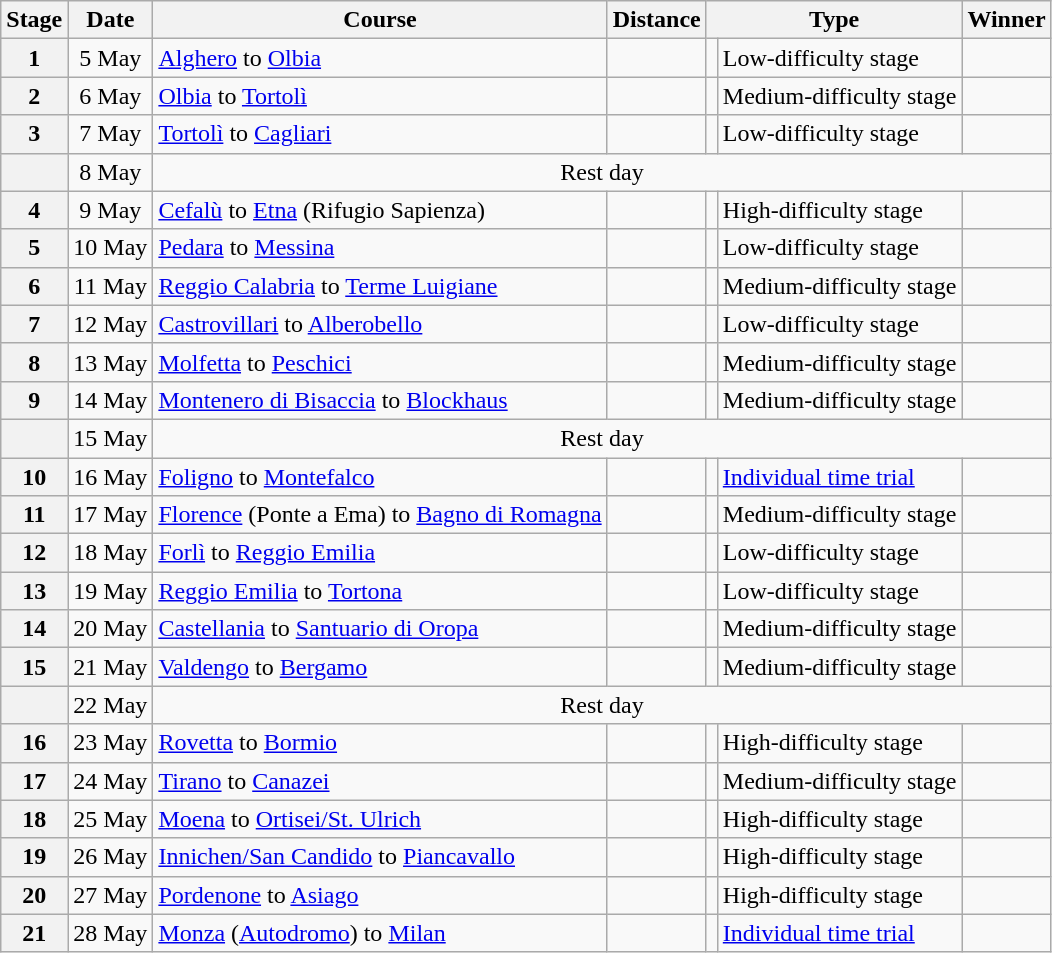<table class="wikitable">
<tr>
<th scope=col>Stage</th>
<th scope=col>Date</th>
<th scope=col>Course</th>
<th scope=col>Distance</th>
<th scope=col colspan="2">Type</th>
<th scope=col>Winner</th>
</tr>
<tr>
<th scope=row style="text-align:center">1</th>
<td style="text-align:center;">5 May</td>
<td><a href='#'>Alghero</a> to <a href='#'>Olbia</a></td>
<td></td>
<td></td>
<td>Low-difficulty stage</td>
<td></td>
</tr>
<tr>
<th scope=row style="text-align:center">2</th>
<td style="text-align:center;">6 May</td>
<td><a href='#'>Olbia</a> to <a href='#'>Tortolì</a></td>
<td></td>
<td></td>
<td>Medium-difficulty stage</td>
<td></td>
</tr>
<tr>
<th scope=row style="text-align:center">3</th>
<td style="text-align:center;">7 May</td>
<td><a href='#'>Tortolì</a> to <a href='#'>Cagliari</a></td>
<td></td>
<td></td>
<td>Low-difficulty stage</td>
<td></td>
</tr>
<tr>
<th scope="row"></th>
<td style="text-align:center;">8 May</td>
<td colspan="5" style="text-align:center">Rest day</td>
</tr>
<tr>
<th scope=row style="text-align:center">4</th>
<td style="text-align:center;">9 May</td>
<td><a href='#'>Cefalù</a> to <a href='#'>Etna</a> (Rifugio Sapienza)</td>
<td></td>
<td></td>
<td>High-difficulty stage</td>
<td></td>
</tr>
<tr>
<th scope=row style="text-align:center">5</th>
<td style="text-align:center;">10 May</td>
<td><a href='#'>Pedara</a> to <a href='#'>Messina</a></td>
<td></td>
<td></td>
<td>Low-difficulty stage</td>
<td></td>
</tr>
<tr>
<th scope=row style="text-align:center">6</th>
<td style="text-align:center;">11 May</td>
<td><a href='#'>Reggio Calabria</a> to <a href='#'>Terme Luigiane</a></td>
<td></td>
<td></td>
<td>Medium-difficulty stage</td>
<td></td>
</tr>
<tr>
<th scope=row style="text-align:center">7</th>
<td style="text-align:center;">12 May</td>
<td><a href='#'>Castrovillari</a> to <a href='#'>Alberobello</a></td>
<td></td>
<td></td>
<td>Low-difficulty stage</td>
<td></td>
</tr>
<tr>
<th scope=row style="text-align:center">8</th>
<td style="text-align:center;">13 May</td>
<td><a href='#'>Molfetta</a> to <a href='#'>Peschici</a></td>
<td></td>
<td></td>
<td>Medium-difficulty stage</td>
<td></td>
</tr>
<tr>
<th scope=row style="text-align:center">9</th>
<td style="text-align:center;">14 May</td>
<td><a href='#'>Montenero di Bisaccia</a> to <a href='#'>Blockhaus</a></td>
<td></td>
<td></td>
<td>Medium-difficulty stage</td>
<td></td>
</tr>
<tr>
<th scope="row"></th>
<td style="text-align:center;">15 May</td>
<td colspan="5" style="text-align:center">Rest day</td>
</tr>
<tr>
<th scope=row style="text-align:center">10</th>
<td style="text-align:center;">16 May</td>
<td><a href='#'>Foligno</a> to <a href='#'>Montefalco</a></td>
<td></td>
<td></td>
<td><a href='#'>Individual time trial</a></td>
<td></td>
</tr>
<tr>
<th scope=row style="text-align:center">11</th>
<td style="text-align:center;">17 May</td>
<td><a href='#'>Florence</a> (Ponte a Ema) to <a href='#'>Bagno di Romagna</a></td>
<td></td>
<td></td>
<td>Medium-difficulty stage</td>
<td></td>
</tr>
<tr>
<th scope=row style="text-align:center">12</th>
<td style="text-align:center;">18 May</td>
<td><a href='#'>Forlì</a> to <a href='#'>Reggio Emilia</a></td>
<td></td>
<td></td>
<td>Low-difficulty stage</td>
<td></td>
</tr>
<tr>
<th scope=row style="text-align:center">13</th>
<td style="text-align:center;">19 May</td>
<td><a href='#'>Reggio Emilia</a> to <a href='#'>Tortona</a></td>
<td></td>
<td></td>
<td>Low-difficulty stage</td>
<td></td>
</tr>
<tr>
<th scope=row style="text-align:center">14</th>
<td style="text-align:center;">20 May</td>
<td><a href='#'>Castellania</a> to <a href='#'>Santuario di Oropa</a></td>
<td></td>
<td></td>
<td>Medium-difficulty stage</td>
<td></td>
</tr>
<tr>
<th scope=row style="text-align:center">15</th>
<td style="text-align:center;">21 May</td>
<td><a href='#'>Valdengo</a> to <a href='#'>Bergamo</a></td>
<td></td>
<td></td>
<td>Medium-difficulty stage</td>
<td></td>
</tr>
<tr>
<th scope="row"></th>
<td style="text-align:center;">22 May</td>
<td colspan="5" style="text-align:center">Rest day</td>
</tr>
<tr>
<th scope=row style="text-align:center">16</th>
<td style="text-align:center;">23 May</td>
<td><a href='#'>Rovetta</a> to <a href='#'>Bormio</a></td>
<td></td>
<td></td>
<td>High-difficulty stage</td>
<td></td>
</tr>
<tr>
<th scope=row style="text-align:center">17</th>
<td style="text-align:center;">24 May</td>
<td><a href='#'>Tirano</a> to <a href='#'>Canazei</a></td>
<td></td>
<td></td>
<td>Medium-difficulty stage</td>
<td></td>
</tr>
<tr>
<th scope=row style="text-align:center">18</th>
<td style="text-align:center;">25 May</td>
<td><a href='#'>Moena</a> to <a href='#'>Ortisei/St. Ulrich</a></td>
<td></td>
<td></td>
<td>High-difficulty stage</td>
<td></td>
</tr>
<tr>
<th scope=row style="text-align:center">19</th>
<td style="text-align:center;">26 May</td>
<td><a href='#'>Innichen/San Candido</a> to <a href='#'>Piancavallo</a></td>
<td></td>
<td></td>
<td>High-difficulty stage</td>
<td></td>
</tr>
<tr>
<th scope=row style="text-align:center">20</th>
<td style="text-align:center;">27 May</td>
<td><a href='#'>Pordenone</a> to <a href='#'>Asiago</a></td>
<td></td>
<td></td>
<td>High-difficulty stage</td>
<td></td>
</tr>
<tr>
<th scope=row style="text-align:center">21</th>
<td style="text-align:center;">28 May</td>
<td><a href='#'>Monza</a> (<a href='#'>Autodromo</a>) to <a href='#'>Milan</a></td>
<td></td>
<td></td>
<td><a href='#'>Individual time trial</a></td>
<td></td>
</tr>
</table>
